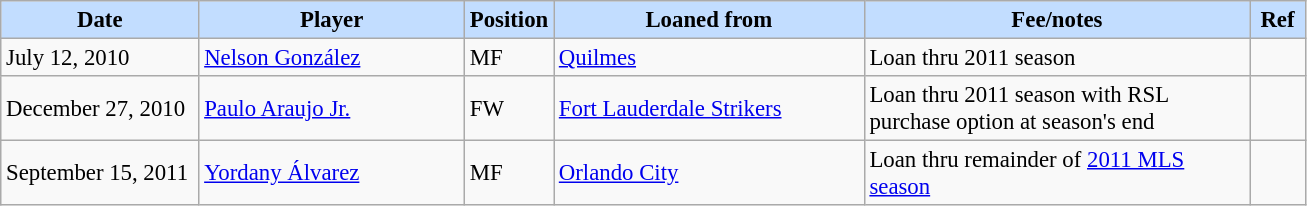<table class="wikitable" style="text-align:left; font-size:95%;">
<tr>
<th style="background:#c2ddff; width:125px;">Date</th>
<th style="background:#c2ddff; width:170px;">Player</th>
<th style="background:#c2ddff; width:50px;">Position</th>
<th style="background:#c2ddff; width:200px;">Loaned from</th>
<th style="background:#c2ddff; width:250px;">Fee/notes</th>
<th style="background:#c2ddff; width:30px;">Ref</th>
</tr>
<tr>
<td>July 12, 2010</td>
<td> <a href='#'>Nelson González</a></td>
<td>MF</td>
<td> <a href='#'>Quilmes</a></td>
<td>Loan thru 2011 season</td>
<td></td>
</tr>
<tr>
<td>December 27, 2010</td>
<td> <a href='#'>Paulo Araujo Jr.</a></td>
<td>FW</td>
<td> <a href='#'>Fort Lauderdale Strikers</a></td>
<td>Loan thru 2011 season with RSL purchase option at season's end</td>
<td></td>
</tr>
<tr>
<td>September 15, 2011</td>
<td> <a href='#'>Yordany Álvarez</a></td>
<td>MF</td>
<td> <a href='#'>Orlando City</a></td>
<td>Loan thru remainder of <a href='#'>2011 MLS season</a></td>
<td></td>
</tr>
</table>
